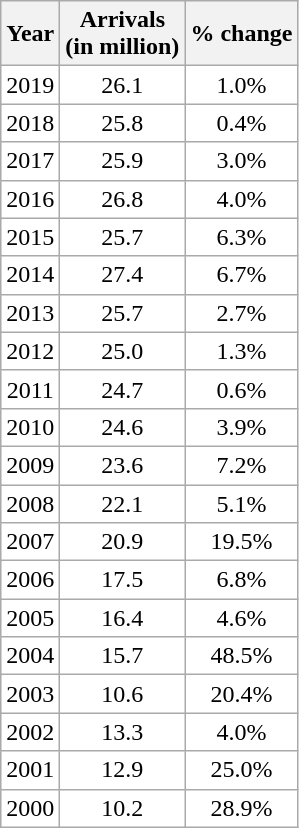<table class="wikitable">
<tr>
<th>Year</th>
<th>Arrivals<br>(in million)</th>
<th>% change</th>
</tr>
<tr style="background:white;" align="center">
<td>2019</td>
<td>26.1</td>
<td> 1.0%</td>
</tr>
<tr style="background:white;" align="center">
<td>2018</td>
<td>25.8</td>
<td> 0.4%</td>
</tr>
<tr style="background:white;" align="center">
<td>2017</td>
<td>25.9</td>
<td> 3.0%</td>
</tr>
<tr style="background:white;" align="center">
<td>2016</td>
<td>26.8</td>
<td> 4.0%</td>
</tr>
<tr style="background:white;" align="center">
<td>2015</td>
<td>25.7</td>
<td> 6.3%</td>
</tr>
<tr style="background:white;" align="center">
<td>2014</td>
<td>27.4</td>
<td> 6.7%</td>
</tr>
<tr style="background:white;" align="center">
<td>2013</td>
<td>25.7</td>
<td> 2.7%</td>
</tr>
<tr style="background:white;" align="center">
<td>2012</td>
<td>25.0</td>
<td> 1.3%</td>
</tr>
<tr style="background:white;" align="center">
<td>2011</td>
<td>24.7</td>
<td> 0.6%</td>
</tr>
<tr style="background:white;" align="center">
<td>2010</td>
<td>24.6</td>
<td> 3.9%</td>
</tr>
<tr style="background:white;" align="center">
<td>2009</td>
<td>23.6</td>
<td> 7.2%</td>
</tr>
<tr style="background:white;" align="center">
<td>2008</td>
<td>22.1</td>
<td> 5.1%</td>
</tr>
<tr style="background:white;" align="center">
<td>2007</td>
<td>20.9</td>
<td> 19.5%</td>
</tr>
<tr style="background:white;" align="center">
<td>2006</td>
<td>17.5</td>
<td> 6.8%</td>
</tr>
<tr style="background:white;" align="center">
<td>2005</td>
<td>16.4</td>
<td> 4.6%</td>
</tr>
<tr style="background:white;" align="center">
<td>2004</td>
<td>15.7</td>
<td> 48.5%</td>
</tr>
<tr style="background:white;" align="center">
<td>2003</td>
<td>10.6</td>
<td> 20.4%</td>
</tr>
<tr style="background:white;" align="center">
<td>2002</td>
<td>13.3</td>
<td> 4.0%</td>
</tr>
<tr style="background:white;" align="center">
<td>2001</td>
<td>12.9</td>
<td> 25.0%</td>
</tr>
<tr style="background:white;" align="center">
<td>2000</td>
<td>10.2</td>
<td> 28.9%</td>
</tr>
</table>
